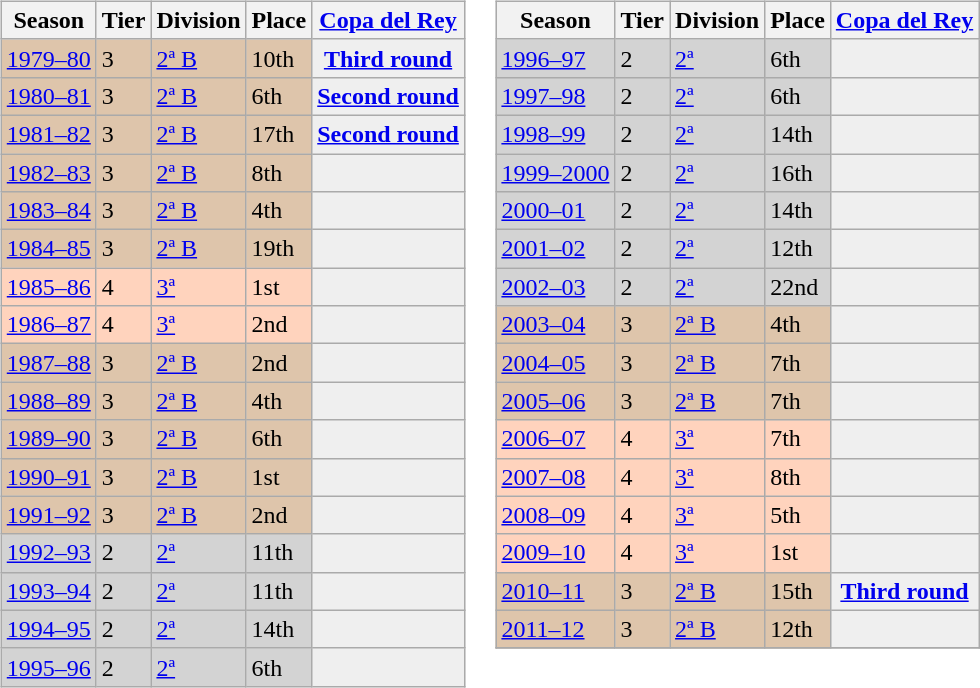<table>
<tr>
<td valign="top" width=0%><br><table class="wikitable">
<tr style="background:#f0f6fa;">
<th>Season</th>
<th>Tier</th>
<th>Division</th>
<th>Place</th>
<th><a href='#'>Copa del Rey</a></th>
</tr>
<tr>
<td style="background:#DEC5AB;"><a href='#'>1979–80</a></td>
<td style="background:#DEC5AB;">3</td>
<td style="background:#DEC5AB;"><a href='#'>2ª B</a></td>
<td style="background:#DEC5AB;">10th</td>
<th style="background:#efefef;"><a href='#'>Third round</a></th>
</tr>
<tr>
<td style="background:#DEC5AB;"><a href='#'>1980–81</a></td>
<td style="background:#DEC5AB;">3</td>
<td style="background:#DEC5AB;"><a href='#'>2ª B</a></td>
<td style="background:#DEC5AB;">6th</td>
<th style="background:#efefef;"><a href='#'>Second round</a></th>
</tr>
<tr>
<td style="background:#DEC5AB;"><a href='#'>1981–82</a></td>
<td style="background:#DEC5AB;">3</td>
<td style="background:#DEC5AB;"><a href='#'>2ª B</a></td>
<td style="background:#DEC5AB;">17th</td>
<th style="background:#efefef;"><a href='#'>Second round</a></th>
</tr>
<tr>
<td style="background:#DEC5AB;"><a href='#'>1982–83</a></td>
<td style="background:#DEC5AB;">3</td>
<td style="background:#DEC5AB;"><a href='#'>2ª B</a></td>
<td style="background:#DEC5AB;">8th</td>
<th style="background:#efefef;"></th>
</tr>
<tr>
<td style="background:#DEC5AB;"><a href='#'>1983–84</a></td>
<td style="background:#DEC5AB;">3</td>
<td style="background:#DEC5AB;"><a href='#'>2ª B</a></td>
<td style="background:#DEC5AB;">4th</td>
<th style="background:#efefef;"></th>
</tr>
<tr>
<td style="background:#DEC5AB;"><a href='#'>1984–85</a></td>
<td style="background:#DEC5AB;">3</td>
<td style="background:#DEC5AB;"><a href='#'>2ª B</a></td>
<td style="background:#DEC5AB;">19th</td>
<td style="background:#efefef;"></td>
</tr>
<tr>
<td style="background:#FFD3BD;"><a href='#'>1985–86</a></td>
<td style="background:#FFD3BD;">4</td>
<td style="background:#FFD3BD;"><a href='#'>3ª</a></td>
<td style="background:#FFD3BD;">1st</td>
<td style="background:#efefef;"></td>
</tr>
<tr>
<td style="background:#FFD3BD;"><a href='#'>1986–87</a></td>
<td style="background:#FFD3BD;">4</td>
<td style="background:#FFD3BD;"><a href='#'>3ª</a></td>
<td style="background:#FFD3BD;">2nd</td>
<th style="background:#efefef;"></th>
</tr>
<tr>
<td style="background:#DEC5AB;"><a href='#'>1987–88</a></td>
<td style="background:#DEC5AB;">3</td>
<td style="background:#DEC5AB;"><a href='#'>2ª B</a></td>
<td style="background:#DEC5AB;">2nd</td>
<th style="background:#efefef;"></th>
</tr>
<tr>
<td style="background:#DEC5AB;"><a href='#'>1988–89</a></td>
<td style="background:#DEC5AB;">3</td>
<td style="background:#DEC5AB;"><a href='#'>2ª B</a></td>
<td style="background:#DEC5AB;">4th</td>
<th style="background:#efefef;"></th>
</tr>
<tr>
<td style="background:#DEC5AB;"><a href='#'>1989–90</a></td>
<td style="background:#DEC5AB;">3</td>
<td style="background:#DEC5AB;"><a href='#'>2ª B</a></td>
<td style="background:#DEC5AB;">6th</td>
<td style="background:#efefef;"></td>
</tr>
<tr>
<td style="background:#DEC5AB;"><a href='#'>1990–91</a></td>
<td style="background:#DEC5AB;">3</td>
<td style="background:#DEC5AB;"><a href='#'>2ª B</a></td>
<td style="background:#DEC5AB;">1st</td>
<th style="background:#efefef;"></th>
</tr>
<tr>
<td style="background:#DEC5AB;"><a href='#'>1991–92</a></td>
<td style="background:#DEC5AB;">3</td>
<td style="background:#DEC5AB;"><a href='#'>2ª B</a></td>
<td style="background:#DEC5AB;">2nd</td>
<th style="background:#efefef;"></th>
</tr>
<tr>
<td style="background:#D3D3D3;"><a href='#'>1992–93</a></td>
<td style="background:#D3D3D3;">2</td>
<td style="background:#D3D3D3;"><a href='#'>2ª</a></td>
<td style="background:#D3D3D3;">11th</td>
<th style="background:#efefef;"></th>
</tr>
<tr>
<td style="background:#D3D3D3;"><a href='#'>1993–94</a></td>
<td style="background:#D3D3D3;">2</td>
<td style="background:#D3D3D3;"><a href='#'>2ª</a></td>
<td style="background:#D3D3D3;">11th</td>
<td style="background:#efefef;"></td>
</tr>
<tr>
<td style="background:#D3D3D3;"><a href='#'>1994–95</a></td>
<td style="background:#D3D3D3;">2</td>
<td style="background:#D3D3D3;"><a href='#'>2ª</a></td>
<td style="background:#D3D3D3;">14th</td>
<td style="background:#efefef;"></td>
</tr>
<tr>
<td style="background:#D3D3D3;"><a href='#'>1995–96</a></td>
<td style="background:#D3D3D3;">2</td>
<td style="background:#D3D3D3;"><a href='#'>2ª</a></td>
<td style="background:#D3D3D3;">6th</td>
<td style="background:#efefef;"></td>
</tr>
</table>
</td>
<td valign="top" width=0%><br><table class="wikitable">
<tr style="background:#f0f6fa;">
<th>Season</th>
<th>Tier</th>
<th>Division</th>
<th>Place</th>
<th><a href='#'>Copa del Rey</a></th>
</tr>
<tr>
<td style="background:#D3D3D3;"><a href='#'>1996–97</a></td>
<td style="background:#D3D3D3;">2</td>
<td style="background:#D3D3D3;"><a href='#'>2ª</a></td>
<td style="background:#D3D3D3;">6th</td>
<th style="background:#efefef;"></th>
</tr>
<tr>
<td style="background:#D3D3D3;"><a href='#'>1997–98</a></td>
<td style="background:#D3D3D3;">2</td>
<td style="background:#D3D3D3;"><a href='#'>2ª</a></td>
<td style="background:#D3D3D3;">6th</td>
<th style="background:#efefef;"></th>
</tr>
<tr>
<td style="background:#D3D3D3;"><a href='#'>1998–99</a></td>
<td style="background:#D3D3D3;">2</td>
<td style="background:#D3D3D3;"><a href='#'>2ª</a></td>
<td style="background:#D3D3D3;">14th</td>
<th style="background:#efefef;"></th>
</tr>
<tr>
<td style="background:#D3D3D3;"><a href='#'>1999–2000</a></td>
<td style="background:#D3D3D3;">2</td>
<td style="background:#D3D3D3;"><a href='#'>2ª</a></td>
<td style="background:#D3D3D3;">16th</td>
<td style="background:#efefef;"></td>
</tr>
<tr>
<td style="background:#D3D3D3;"><a href='#'>2000–01</a></td>
<td style="background:#D3D3D3;">2</td>
<td style="background:#D3D3D3;"><a href='#'>2ª</a></td>
<td style="background:#D3D3D3;">14th</td>
<td style="background:#efefef;"></td>
</tr>
<tr>
<td style="background:#D3D3D3;"><a href='#'>2001–02</a></td>
<td style="background:#D3D3D3;">2</td>
<td style="background:#D3D3D3;"><a href='#'>2ª</a></td>
<td style="background:#D3D3D3;">12th</td>
<th style="background:#efefef;"></th>
</tr>
<tr>
<td style="background:#D3D3D3;"><a href='#'>2002–03</a></td>
<td style="background:#D3D3D3;">2</td>
<td style="background:#D3D3D3;"><a href='#'>2ª</a></td>
<td style="background:#D3D3D3;">22nd</td>
<th style="background:#efefef;"></th>
</tr>
<tr>
<td style="background:#DEC5AB;"><a href='#'>2003–04</a></td>
<td style="background:#DEC5AB;">3</td>
<td style="background:#DEC5AB;"><a href='#'>2ª B</a></td>
<td style="background:#DEC5AB;">4th</td>
<th style="background:#efefef;"></th>
</tr>
<tr>
<td style="background:#DEC5AB;"><a href='#'>2004–05</a></td>
<td style="background:#DEC5AB;">3</td>
<td style="background:#DEC5AB;"><a href='#'>2ª B</a></td>
<td style="background:#DEC5AB;">7th</td>
<td style="background:#efefef;"></td>
</tr>
<tr>
<td style="background:#DEC5AB;"><a href='#'>2005–06</a></td>
<td style="background:#DEC5AB;">3</td>
<td style="background:#DEC5AB;"><a href='#'>2ª B</a></td>
<td style="background:#DEC5AB;">7th</td>
<th style="background:#efefef;"></th>
</tr>
<tr>
<td style="background:#FFD3BD;"><a href='#'>2006–07</a></td>
<td style="background:#FFD3BD;">4</td>
<td style="background:#FFD3BD;"><a href='#'>3ª</a></td>
<td style="background:#FFD3BD;">7th</td>
<th style="background:#efefef;"></th>
</tr>
<tr>
<td style="background:#FFD3BD;"><a href='#'>2007–08</a></td>
<td style="background:#FFD3BD;">4</td>
<td style="background:#FFD3BD;"><a href='#'>3ª</a></td>
<td style="background:#FFD3BD;">8th</td>
<th style="background:#efefef;"></th>
</tr>
<tr>
<td style="background:#FFD3BD;"><a href='#'>2008–09</a></td>
<td style="background:#FFD3BD;">4</td>
<td style="background:#FFD3BD;"><a href='#'>3ª</a></td>
<td style="background:#FFD3BD;">5th</td>
<td style="background:#efefef;"></td>
</tr>
<tr>
<td style="background:#FFD3BD;"><a href='#'>2009–10</a></td>
<td style="background:#FFD3BD;">4</td>
<td style="background:#FFD3BD;"><a href='#'>3ª</a></td>
<td style="background:#FFD3BD;">1st</td>
<td style="background:#efefef;"></td>
</tr>
<tr>
<td style="background:#DEC5AB;"><a href='#'>2010–11</a></td>
<td style="background:#DEC5AB;">3</td>
<td style="background:#DEC5AB;"><a href='#'>2ª B</a></td>
<td style="background:#DEC5AB;">15th</td>
<th style="background:#efefef;"><a href='#'>Third round</a></th>
</tr>
<tr>
<td style="background:#DEC5AB;"><a href='#'>2011–12</a></td>
<td style="background:#DEC5AB;">3</td>
<td style="background:#DEC5AB;"><a href='#'>2ª B</a></td>
<td style="background:#DEC5AB;">12th</td>
<th style="background:#efefef;"></th>
</tr>
<tr>
</tr>
</table>
</td>
</tr>
</table>
